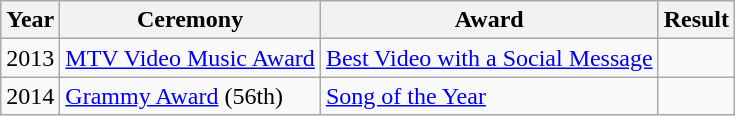<table class="wikitable">
<tr>
<th>Year</th>
<th>Ceremony</th>
<th>Award</th>
<th>Result</th>
</tr>
<tr>
<td>2013</td>
<td><a href='#'>MTV Video Music Award</a></td>
<td><a href='#'>Best Video with a Social Message</a></td>
<td></td>
</tr>
<tr>
<td>2014</td>
<td><a href='#'>Grammy Award</a> (56th)</td>
<td><a href='#'>Song of the Year</a></td>
<td></td>
</tr>
</table>
